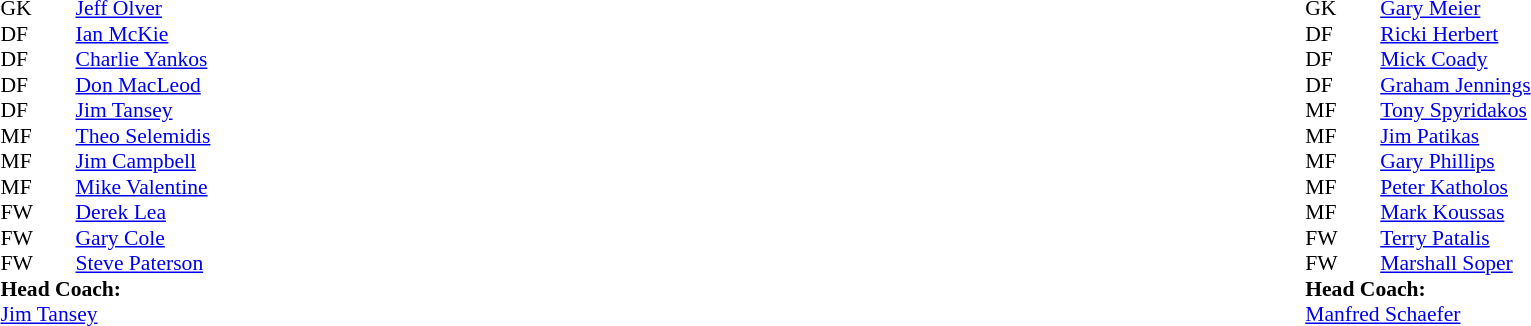<table width="100%">
<tr>
<td valign="top" width="40%"><br><table style="font-size:90%" cellspacing="0" cellpadding="0">
<tr>
<th width=25></th>
<th width=25></th>
</tr>
<tr>
<td>GK</td>
<td></td>
<td> <a href='#'>Jeff Olver</a></td>
</tr>
<tr>
<td>DF</td>
<td></td>
<td> <a href='#'>Ian McKie</a></td>
</tr>
<tr>
<td>DF</td>
<td></td>
<td> <a href='#'>Charlie Yankos</a></td>
</tr>
<tr>
<td>DF</td>
<td></td>
<td> <a href='#'>Don MacLeod</a></td>
<td></td>
<td></td>
</tr>
<tr>
<td>DF</td>
<td></td>
<td> <a href='#'>Jim Tansey</a></td>
</tr>
<tr>
<td>MF</td>
<td></td>
<td> <a href='#'>Theo Selemidis</a></td>
</tr>
<tr>
<td>MF</td>
<td></td>
<td> <a href='#'>Jim Campbell</a></td>
</tr>
<tr>
<td>MF</td>
<td></td>
<td> <a href='#'>Mike Valentine</a></td>
</tr>
<tr>
<td>FW</td>
<td></td>
<td> <a href='#'>Derek Lea</a></td>
</tr>
<tr>
<td>FW</td>
<td></td>
<td> <a href='#'>Gary Cole</a></td>
</tr>
<tr>
<td>FW</td>
<td></td>
<td> <a href='#'>Steve Paterson</a></td>
</tr>
<tr>
<td colspan=3><strong>Head Coach:</strong></td>
</tr>
<tr>
<td colspan=3> <a href='#'>Jim Tansey</a></td>
</tr>
</table>
</td>
<td valign="top"></td>
<td valign="top" width="50%"><br><table style="font-size:90%; margin:auto" cellspacing="0" cellpadding="0">
<tr>
<th width=25></th>
<th width=25></th>
</tr>
<tr>
<td>GK</td>
<td></td>
<td> <a href='#'>Gary Meier</a></td>
</tr>
<tr>
<td>DF</td>
<td></td>
<td> <a href='#'>Ricki Herbert</a></td>
</tr>
<tr>
<td>DF</td>
<td></td>
<td> <a href='#'>Mick Coady</a></td>
</tr>
<tr>
<td>DF</td>
<td></td>
<td> <a href='#'>Graham Jennings</a></td>
</tr>
<tr>
<td>MF</td>
<td></td>
<td> <a href='#'>Tony Spyridakos</a></td>
</tr>
<tr>
<td>MF</td>
<td></td>
<td> <a href='#'>Jim Patikas</a></td>
</tr>
<tr>
<td>MF</td>
<td></td>
<td> <a href='#'>Gary Phillips</a></td>
</tr>
<tr>
<td>MF</td>
<td></td>
<td> <a href='#'>Peter Katholos</a></td>
</tr>
<tr>
<td>MF</td>
<td></td>
<td> <a href='#'>Mark Koussas</a></td>
</tr>
<tr>
<td>FW</td>
<td></td>
<td> <a href='#'>Terry Patalis</a></td>
</tr>
<tr>
<td>FW</td>
<td></td>
<td> <a href='#'>Marshall Soper</a></td>
</tr>
<tr>
<td colspan=3><strong>Head Coach:</strong></td>
</tr>
<tr>
<td colspan=3> <a href='#'>Manfred Schaefer</a></td>
</tr>
</table>
</td>
</tr>
</table>
